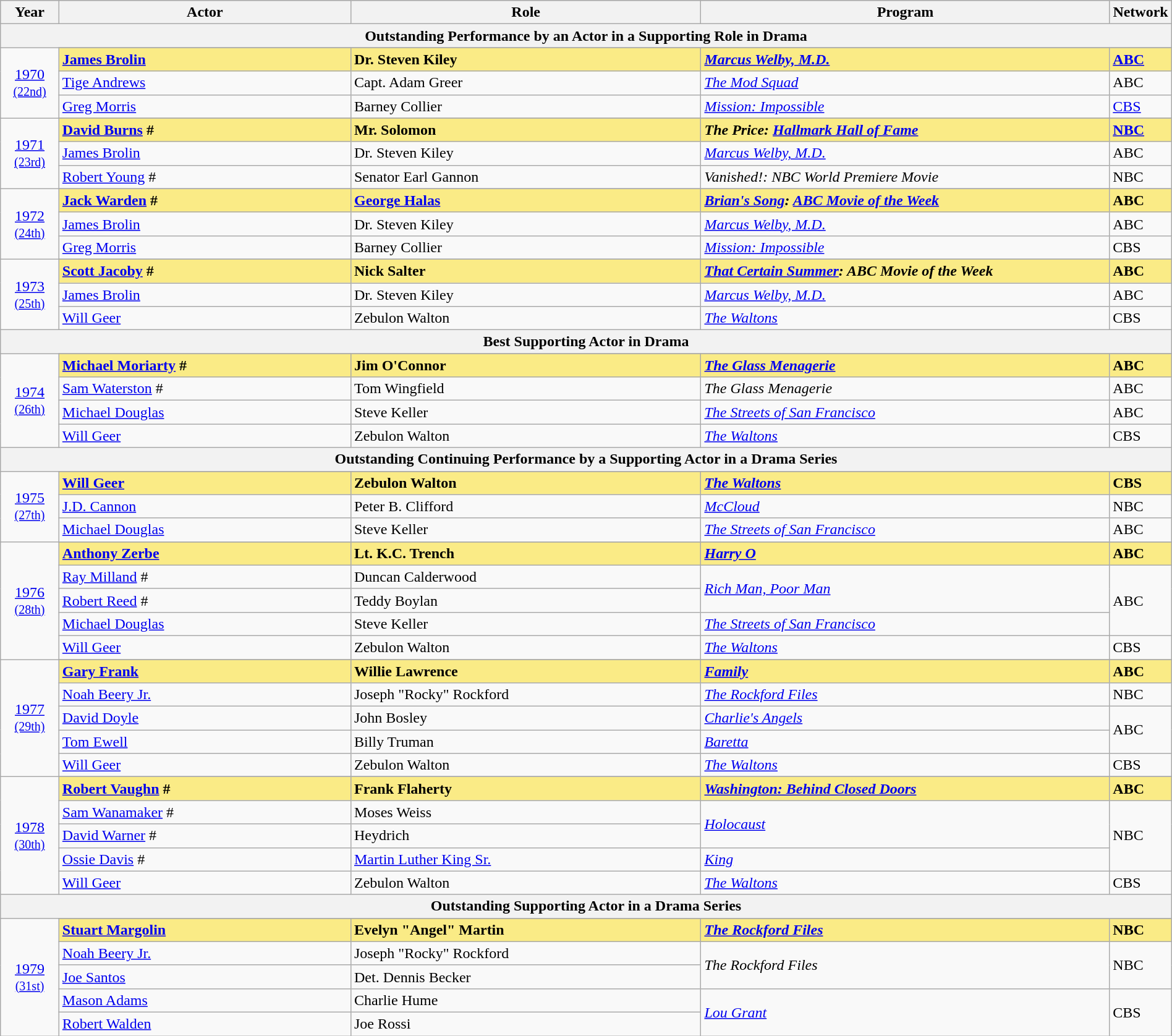<table class="wikitable" style="width:100%">
<tr style="background:#bebebe;">
<th style="width:5%;">Year</th>
<th style="width:25%;">Actor</th>
<th style="width:30%;">Role</th>
<th style="width:35%;">Program</th>
<th style="width:5%;">Network</th>
</tr>
<tr>
<th colspan=5>Outstanding Performance by an Actor in a Supporting Role in Drama</th>
</tr>
<tr>
<td rowspan=4 style="text-align:center"><a href='#'>1970</a><br><small><a href='#'>(22nd)</a></small></td>
</tr>
<tr style="background:#FAEB86">
<td><strong><a href='#'>James Brolin</a></strong></td>
<td><strong>Dr. Steven Kiley</strong></td>
<td><strong><em><a href='#'>Marcus Welby, M.D.</a></em></strong></td>
<td><strong><a href='#'>ABC</a></strong></td>
</tr>
<tr>
<td><a href='#'>Tige Andrews</a></td>
<td>Capt. Adam Greer</td>
<td><em><a href='#'>The Mod Squad</a></em></td>
<td>ABC</td>
</tr>
<tr>
<td><a href='#'>Greg Morris</a></td>
<td>Barney Collier</td>
<td><em><a href='#'>Mission: Impossible</a></em></td>
<td><a href='#'>CBS</a></td>
</tr>
<tr>
<td rowspan=4 style="text-align:center"><a href='#'>1971</a><br><small><a href='#'>(23rd)</a></small></td>
</tr>
<tr style="background:#FAEB86">
<td><strong><a href='#'>David Burns</a> #</strong></td>
<td><strong>Mr. Solomon</strong></td>
<td><strong><em>The Price: <a href='#'>Hallmark Hall of Fame</a></em></strong></td>
<td><strong><a href='#'>NBC</a></strong></td>
</tr>
<tr>
<td><a href='#'>James Brolin</a></td>
<td>Dr. Steven Kiley</td>
<td><em><a href='#'>Marcus Welby, M.D.</a></em></td>
<td>ABC</td>
</tr>
<tr>
<td><a href='#'>Robert Young</a> #</td>
<td>Senator Earl Gannon</td>
<td><em>Vanished!: NBC World Premiere Movie</em></td>
<td>NBC</td>
</tr>
<tr>
<td rowspan=4 style="text-align:center"><a href='#'>1972</a><br><small><a href='#'>(24th)</a></small></td>
</tr>
<tr style="background:#FAEB86">
<td><strong><a href='#'>Jack Warden</a> #</strong></td>
<td><strong><a href='#'>George Halas</a></strong></td>
<td><strong><em><a href='#'>Brian's Song</a>: <a href='#'>ABC Movie of the Week</a></em></strong></td>
<td><strong>ABC</strong></td>
</tr>
<tr>
<td><a href='#'>James Brolin</a></td>
<td>Dr. Steven Kiley</td>
<td><em><a href='#'>Marcus Welby, M.D.</a></em></td>
<td>ABC</td>
</tr>
<tr>
<td><a href='#'>Greg Morris</a></td>
<td>Barney Collier</td>
<td><em><a href='#'>Mission: Impossible</a></em></td>
<td>CBS</td>
</tr>
<tr>
<td rowspan=4 style="text-align:center"><a href='#'>1973</a><br><small><a href='#'>(25th)</a></small></td>
</tr>
<tr style="background:#FAEB86">
<td><strong><a href='#'>Scott Jacoby</a> #</strong></td>
<td><strong>Nick Salter</strong></td>
<td><strong><em><a href='#'>That Certain Summer</a>: ABC Movie of the Week</em></strong></td>
<td><strong>ABC</strong></td>
</tr>
<tr>
<td><a href='#'>James Brolin</a></td>
<td>Dr. Steven Kiley</td>
<td><em><a href='#'>Marcus Welby, M.D.</a></em></td>
<td>ABC</td>
</tr>
<tr>
<td><a href='#'>Will Geer</a></td>
<td>Zebulon Walton</td>
<td><em><a href='#'>The Waltons</a></em></td>
<td>CBS</td>
</tr>
<tr>
<th colspan=5>Best Supporting Actor in Drama</th>
</tr>
<tr>
<td rowspan=5 style="text-align:center"><a href='#'>1974</a><br><small><a href='#'>(26th)</a></small></td>
</tr>
<tr style="background:#FAEB86">
<td><strong><a href='#'>Michael Moriarty</a> #</strong></td>
<td><strong>Jim O'Connor</strong></td>
<td><strong><em><a href='#'>The Glass Menagerie</a></em></strong></td>
<td><strong>ABC</strong></td>
</tr>
<tr>
<td><a href='#'>Sam Waterston</a> #</td>
<td>Tom Wingfield</td>
<td><em>The Glass Menagerie</em></td>
<td>ABC</td>
</tr>
<tr>
<td><a href='#'>Michael Douglas</a></td>
<td>Steve Keller</td>
<td><em><a href='#'>The Streets of San Francisco</a></em></td>
<td>ABC</td>
</tr>
<tr>
<td><a href='#'>Will Geer</a></td>
<td>Zebulon Walton</td>
<td><em><a href='#'>The Waltons</a></em></td>
<td>CBS</td>
</tr>
<tr>
<th colspan=5>Outstanding Continuing Performance by a Supporting Actor in a Drama Series</th>
</tr>
<tr>
<td rowspan=4 style="text-align:center"><a href='#'>1975</a><br><small><a href='#'>(27th)</a></small></td>
</tr>
<tr style="background:#FAEB86">
<td><strong><a href='#'>Will Geer</a></strong></td>
<td><strong>Zebulon Walton</strong></td>
<td><strong><em><a href='#'>The Waltons</a></em></strong></td>
<td><strong>CBS</strong></td>
</tr>
<tr>
<td><a href='#'>J.D. Cannon</a></td>
<td>Peter B. Clifford</td>
<td><em><a href='#'>McCloud</a></em></td>
<td>NBC</td>
</tr>
<tr>
<td><a href='#'>Michael Douglas</a></td>
<td>Steve Keller</td>
<td><em><a href='#'>The Streets of San Francisco</a></em></td>
<td>ABC</td>
</tr>
<tr>
<td rowspan=6 style="text-align:center"><a href='#'>1976</a><br><small><a href='#'>(28th)</a></small></td>
</tr>
<tr style="background:#FAEB86">
<td><strong><a href='#'>Anthony Zerbe</a></strong></td>
<td><strong>Lt. K.C. Trench</strong></td>
<td><strong><em><a href='#'>Harry O</a></em></strong></td>
<td><strong>ABC</strong></td>
</tr>
<tr>
<td><a href='#'>Ray Milland</a> #</td>
<td>Duncan Calderwood</td>
<td rowspan="2"><em><a href='#'>Rich Man, Poor Man</a></em></td>
<td rowspan="3">ABC</td>
</tr>
<tr>
<td><a href='#'>Robert Reed</a> #</td>
<td>Teddy Boylan</td>
</tr>
<tr>
<td><a href='#'>Michael Douglas</a></td>
<td>Steve Keller</td>
<td><em><a href='#'>The Streets of San Francisco</a></em></td>
</tr>
<tr>
<td><a href='#'>Will Geer</a></td>
<td>Zebulon Walton</td>
<td><em><a href='#'>The Waltons</a></em></td>
<td>CBS</td>
</tr>
<tr>
<td rowspan=6 style="text-align:center"><a href='#'>1977</a><br><small><a href='#'>(29th)</a></small></td>
</tr>
<tr style="background:#FAEB86">
<td><strong><a href='#'>Gary Frank</a></strong></td>
<td><strong>Willie Lawrence</strong></td>
<td><strong><em><a href='#'>Family</a></em></strong></td>
<td><strong>ABC</strong></td>
</tr>
<tr>
<td><a href='#'>Noah Beery Jr.</a></td>
<td>Joseph "Rocky" Rockford</td>
<td><em><a href='#'>The Rockford Files</a></em></td>
<td>NBC</td>
</tr>
<tr>
<td><a href='#'>David Doyle</a></td>
<td>John Bosley</td>
<td><em><a href='#'>Charlie's Angels</a></em></td>
<td rowspan=2>ABC</td>
</tr>
<tr>
<td><a href='#'>Tom Ewell</a></td>
<td>Billy Truman</td>
<td><em><a href='#'>Baretta</a></em></td>
</tr>
<tr>
<td><a href='#'>Will Geer</a></td>
<td>Zebulon Walton</td>
<td><em><a href='#'>The Waltons</a></em></td>
<td>CBS</td>
</tr>
<tr>
<td rowspan=6 style="text-align:center"><a href='#'>1978</a><br><small><a href='#'>(30th)</a></small></td>
</tr>
<tr style="background:#FAEB86">
<td><strong><a href='#'>Robert Vaughn</a> #</strong></td>
<td><strong>Frank Flaherty</strong></td>
<td><strong><em><a href='#'>Washington: Behind Closed Doors</a></em></strong></td>
<td><strong>ABC</strong></td>
</tr>
<tr>
<td><a href='#'>Sam Wanamaker</a> #</td>
<td>Moses Weiss</td>
<td rowspan="2"><em><a href='#'>Holocaust</a></em></td>
<td rowspan="3">NBC</td>
</tr>
<tr>
<td><a href='#'>David Warner</a> #</td>
<td>Heydrich</td>
</tr>
<tr>
<td><a href='#'>Ossie Davis</a> #</td>
<td><a href='#'>Martin Luther King Sr.</a></td>
<td><em><a href='#'>King</a></em></td>
</tr>
<tr>
<td><a href='#'>Will Geer</a></td>
<td>Zebulon Walton</td>
<td><em><a href='#'>The Waltons</a></em></td>
<td>CBS</td>
</tr>
<tr>
<th colspan=5>Outstanding Supporting Actor in a Drama Series</th>
</tr>
<tr>
<td rowspan=6 style="text-align:center"><a href='#'>1979</a><br><small><a href='#'>(31st)</a></small></td>
</tr>
<tr style="background:#FAEB86">
<td><strong><a href='#'>Stuart Margolin</a></strong></td>
<td><strong>Evelyn "Angel" Martin</strong></td>
<td><strong><em><a href='#'>The Rockford Files</a></em></strong></td>
<td><strong>NBC</strong></td>
</tr>
<tr>
<td><a href='#'>Noah Beery Jr.</a></td>
<td>Joseph "Rocky" Rockford</td>
<td rowspan="2"><em>The Rockford Files</em></td>
<td rowspan="2">NBC</td>
</tr>
<tr>
<td><a href='#'>Joe Santos</a></td>
<td>Det. Dennis Becker</td>
</tr>
<tr>
<td><a href='#'>Mason Adams</a></td>
<td>Charlie Hume</td>
<td rowspan="2"><em><a href='#'>Lou Grant</a></em></td>
<td rowspan="2">CBS</td>
</tr>
<tr>
<td><a href='#'>Robert Walden</a></td>
<td>Joe Rossi</td>
</tr>
</table>
